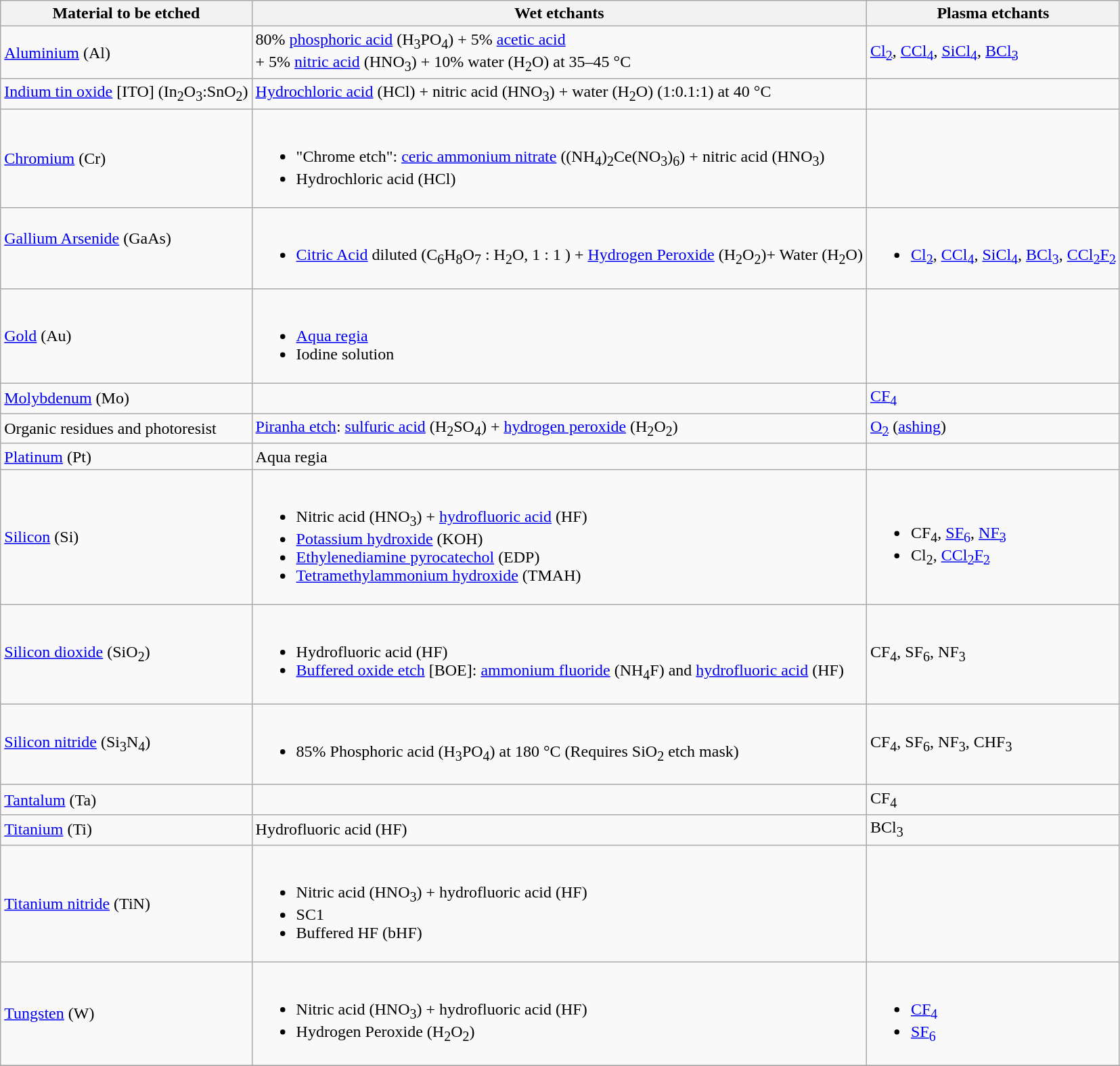<table class="wikitable">
<tr>
<th>Material to be etched</th>
<th>Wet etchants</th>
<th>Plasma etchants</th>
</tr>
<tr>
<td><a href='#'>Aluminium</a> (Al)</td>
<td>80% <a href='#'>phosphoric acid</a> (H<sub>3</sub>PO<sub>4</sub>) + 5% <a href='#'>acetic acid</a> <br>+ 5% <a href='#'>nitric acid</a> (HNO<sub>3</sub>) + 10% water (H<sub>2</sub>O) at 35–45 °C</td>
<td><a href='#'>Cl<sub>2</sub></a>, <a href='#'>CCl<sub>4</sub></a>, <a href='#'>SiCl<sub>4</sub></a>, <a href='#'>BCl<sub>3</sub></a></td>
</tr>
<tr>
<td><a href='#'>Indium tin oxide</a> [ITO] (In<sub>2</sub>O<sub>3</sub>:SnO<sub>2</sub>)</td>
<td><a href='#'>Hydrochloric acid</a> (HCl) + nitric acid (HNO<sub>3</sub>) + water (H<sub>2</sub>O) (1:0.1:1) at 40 °C</td>
<td></td>
</tr>
<tr>
<td><a href='#'>Chromium</a> (Cr)</td>
<td><br><ul><li>"Chrome etch": <a href='#'>ceric ammonium nitrate</a> ((NH<sub>4</sub>)<sub>2</sub>Ce(NO<sub>3</sub>)<sub>6</sub>) + nitric acid (HNO<sub>3</sub>)</li><li>Hydrochloric acid (HCl)</li></ul></td>
<td></td>
</tr>
<tr valign="top">
<td><br><a href='#'>Gallium Arsenide</a> (GaAs)</td>
<td><br><ul><li><a href='#'>Citric Acid</a> diluted (C<sub>6</sub>H<sub>8</sub>O<sub>7</sub> : H<sub>2</sub>O, 1 : 1 ) + <a href='#'>Hydrogen Peroxide</a> (H<sub>2</sub>O<sub>2</sub>)+ Water (H<sub>2</sub>O)</li></ul></td>
<td><br><ul><li><a href='#'>Cl<sub>2</sub></a>, <a href='#'>CCl<sub>4</sub></a>, <a href='#'>SiCl<sub>4</sub></a>, <a href='#'>BCl<sub>3</sub></a>, <a href='#'>CCl<sub>2</sub>F<sub>2</sub></a></li></ul></td>
</tr>
<tr>
<td><a href='#'>Gold</a> (Au)</td>
<td><br><ul><li><a href='#'>Aqua regia</a></li><li>Iodine solution</li></ul></td>
</tr>
<tr>
<td><a href='#'>Molybdenum</a> (Mo)</td>
<td></td>
<td><a href='#'>CF<sub>4</sub></a></td>
</tr>
<tr>
<td>Organic residues and photoresist</td>
<td><a href='#'>Piranha etch</a>: <a href='#'>sulfuric acid</a> (H<sub>2</sub>SO<sub>4</sub>) + <a href='#'>hydrogen peroxide</a> (H<sub>2</sub>O<sub>2</sub>)</td>
<td><a href='#'>O<sub>2</sub></a> (<a href='#'>ashing</a>)</td>
</tr>
<tr>
<td><a href='#'>Platinum</a> (Pt)</td>
<td>Aqua regia</td>
<td></td>
</tr>
<tr>
<td><a href='#'>Silicon</a> (Si)</td>
<td><br><ul><li>Nitric acid (HNO<sub>3</sub>) + <a href='#'>hydrofluoric acid</a> (HF)</li><li><a href='#'>Potassium hydroxide</a> (KOH)</li><li><a href='#'>Ethylenediamine pyrocatechol</a> (EDP)</li><li><a href='#'>Tetramethylammonium hydroxide</a> (TMAH)</li></ul></td>
<td><br><ul><li>CF<sub>4</sub>, <a href='#'>SF<sub>6</sub></a>, <a href='#'>NF<sub>3</sub></a></li><li>Cl<sub>2</sub>, <a href='#'>CCl<sub>2</sub>F<sub>2</sub></a></li></ul></td>
</tr>
<tr>
<td><a href='#'>Silicon dioxide</a> (SiO<sub>2</sub>)</td>
<td><br><ul><li>Hydrofluoric acid (HF)</li><li><a href='#'>Buffered oxide etch</a> [BOE]: <a href='#'>ammonium fluoride</a> (NH<sub>4</sub>F) and <a href='#'>hydrofluoric acid</a> (HF)</li></ul></td>
<td>CF<sub>4</sub>, SF<sub>6</sub>, NF<sub>3</sub></td>
</tr>
<tr>
<td><a href='#'>Silicon nitride</a> (Si<sub>3</sub>N<sub>4</sub>)</td>
<td><br><ul><li>85% Phosphoric acid (H<sub>3</sub>PO<sub>4</sub>) at 180 °C (Requires SiO<sub>2</sub> etch mask)</li></ul></td>
<td>CF<sub>4</sub>, SF<sub>6</sub>, NF<sub>3</sub>, CHF<sub>3</sub></td>
</tr>
<tr>
<td><a href='#'>Tantalum</a> (Ta)</td>
<td></td>
<td>CF<sub>4</sub></td>
</tr>
<tr>
<td><a href='#'>Titanium</a> (Ti)</td>
<td>Hydrofluoric acid (HF)</td>
<td>BCl<sub>3</sub></td>
</tr>
<tr>
<td><a href='#'>Titanium nitride</a> (TiN)</td>
<td><br><ul><li>Nitric acid (HNO<sub>3</sub>) + hydrofluoric acid (HF)</li><li>SC1</li><li>Buffered HF (bHF)</li></ul></td>
</tr>
<tr>
<td><a href='#'>Tungsten</a> (W)</td>
<td><br><ul><li>Nitric acid (HNO<sub>3</sub>) + hydrofluoric acid (HF)</li><li>Hydrogen Peroxide (H<sub>2</sub>O<sub>2</sub>)</li></ul></td>
<td><br><ul><li><a href='#'>CF<sub>4</sub></a></li><li><a href='#'>SF<sub>6</sub></a></li></ul></td>
</tr>
<tr>
</tr>
</table>
